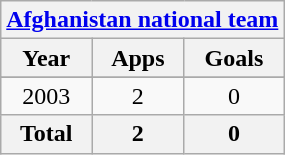<table class="wikitable" style="text-align:center">
<tr>
<th colspan=3><a href='#'>Afghanistan national team</a></th>
</tr>
<tr>
<th>Year</th>
<th>Apps</th>
<th>Goals</th>
</tr>
<tr>
</tr>
<tr>
<td>2003</td>
<td>2</td>
<td>0</td>
</tr>
<tr>
<th>Total</th>
<th>2</th>
<th>0</th>
</tr>
</table>
